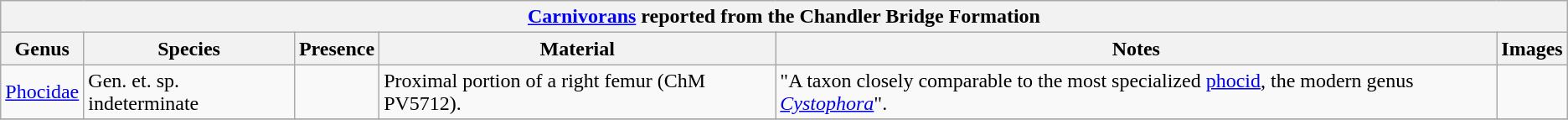<table class="wikitable" align="center">
<tr>
<th colspan="6" align="center"><strong><a href='#'>Carnivorans</a> reported from the Chandler Bridge Formation</strong></th>
</tr>
<tr x>
<th>Genus</th>
<th>Species</th>
<th>Presence</th>
<th><strong>Material</strong></th>
<th>Notes</th>
<th>Images</th>
</tr>
<tr>
<td><a href='#'>Phocidae</a></td>
<td>Gen. et. sp. indeterminate</td>
<td></td>
<td>Proximal portion of a right femur (ChM PV5712).</td>
<td>"A taxon closely comparable to the most specialized <a href='#'>phocid</a>, the modern genus <a href='#'><em>Cystophora</em></a>".</td>
<td></td>
</tr>
<tr>
</tr>
</table>
